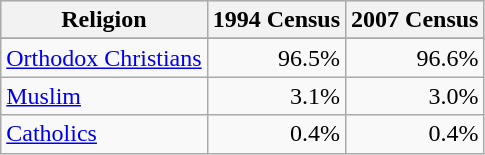<table class="wikitable" style="text-align: right;">
<tr bgcolor="#e0e0e0">
<th rowspan="1">Religion</th>
<th colspan="1">1994 Census</th>
<th colspan="1">2007 Census </th>
</tr>
<tr bgcolor="#e0e0e0">
</tr>
<tr>
<td align="left"><a href='#'>Orthodox Christians</a></td>
<td>96.5%</td>
<td>96.6%</td>
</tr>
<tr>
<td align="left"><a href='#'>Muslim</a></td>
<td>3.1%</td>
<td>3.0%</td>
</tr>
<tr>
<td align="left"><a href='#'>Catholics</a></td>
<td>0.4%</td>
<td>0.4%</td>
</tr>
</table>
